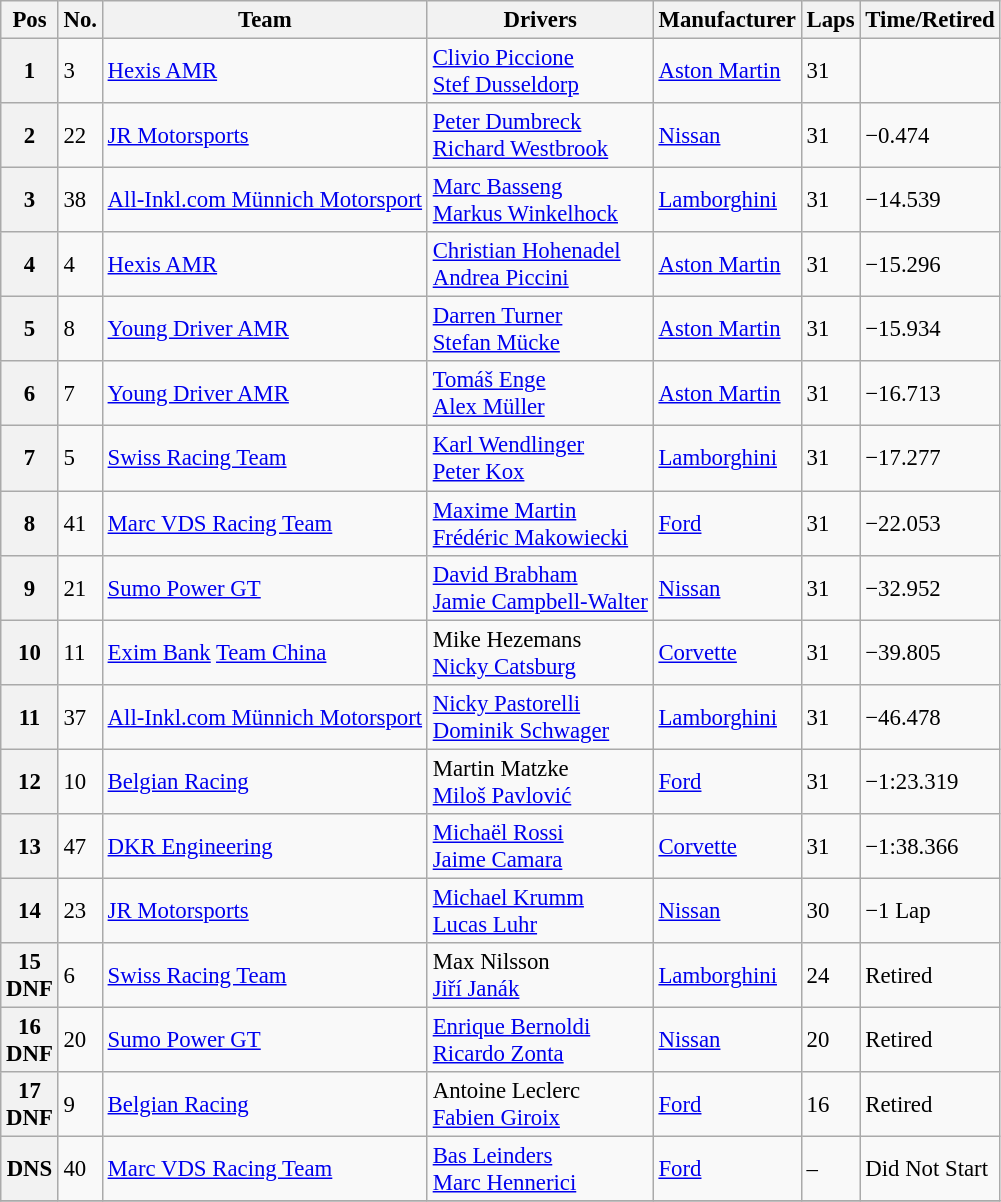<table class="wikitable" style="font-size: 95%;">
<tr>
<th>Pos</th>
<th>No.</th>
<th>Team</th>
<th>Drivers</th>
<th>Manufacturer</th>
<th>Laps</th>
<th>Time/Retired</th>
</tr>
<tr>
<th>1</th>
<td>3</td>
<td> <a href='#'>Hexis AMR</a></td>
<td> <a href='#'>Clivio Piccione</a><br> <a href='#'>Stef Dusseldorp</a></td>
<td><a href='#'>Aston Martin</a></td>
<td>31</td>
<td></td>
</tr>
<tr>
<th>2</th>
<td>22</td>
<td> <a href='#'>JR Motorsports</a></td>
<td> <a href='#'>Peter Dumbreck</a><br> <a href='#'>Richard Westbrook</a></td>
<td><a href='#'>Nissan</a></td>
<td>31</td>
<td>−0.474</td>
</tr>
<tr>
<th>3</th>
<td>38</td>
<td> <a href='#'>All-Inkl.com Münnich Motorsport</a></td>
<td> <a href='#'>Marc Basseng</a><br> <a href='#'>Markus Winkelhock</a></td>
<td><a href='#'>Lamborghini</a></td>
<td>31</td>
<td>−14.539</td>
</tr>
<tr>
<th>4</th>
<td>4</td>
<td> <a href='#'>Hexis AMR</a></td>
<td> <a href='#'>Christian Hohenadel</a><br> <a href='#'>Andrea Piccini</a></td>
<td><a href='#'>Aston Martin</a></td>
<td>31</td>
<td>−15.296</td>
</tr>
<tr>
<th>5</th>
<td>8</td>
<td> <a href='#'>Young Driver AMR</a></td>
<td> <a href='#'>Darren Turner</a><br> <a href='#'>Stefan Mücke</a></td>
<td><a href='#'>Aston Martin</a></td>
<td>31</td>
<td>−15.934</td>
</tr>
<tr>
<th>6</th>
<td>7</td>
<td> <a href='#'>Young Driver AMR</a></td>
<td> <a href='#'>Tomáš Enge</a><br> <a href='#'>Alex Müller</a></td>
<td><a href='#'>Aston Martin</a></td>
<td>31</td>
<td>−16.713</td>
</tr>
<tr>
<th>7</th>
<td>5</td>
<td> <a href='#'>Swiss Racing Team</a></td>
<td> <a href='#'>Karl Wendlinger</a><br> <a href='#'>Peter Kox</a></td>
<td><a href='#'>Lamborghini</a></td>
<td>31</td>
<td>−17.277</td>
</tr>
<tr>
<th>8</th>
<td>41</td>
<td> <a href='#'>Marc VDS Racing Team</a></td>
<td> <a href='#'>Maxime Martin</a><br> <a href='#'>Frédéric Makowiecki</a></td>
<td><a href='#'>Ford</a></td>
<td>31</td>
<td>−22.053</td>
</tr>
<tr>
<th>9</th>
<td>21</td>
<td> <a href='#'>Sumo Power GT</a></td>
<td> <a href='#'>David Brabham</a><br> <a href='#'>Jamie Campbell-Walter</a></td>
<td><a href='#'>Nissan</a></td>
<td>31</td>
<td>−32.952</td>
</tr>
<tr>
<th>10</th>
<td>11</td>
<td> <a href='#'>Exim Bank</a> <a href='#'>Team China</a></td>
<td> Mike Hezemans<br> <a href='#'>Nicky Catsburg</a></td>
<td><a href='#'>Corvette</a></td>
<td>31</td>
<td>−39.805</td>
</tr>
<tr>
<th>11</th>
<td>37</td>
<td> <a href='#'>All-Inkl.com Münnich Motorsport</a></td>
<td> <a href='#'>Nicky Pastorelli</a><br> <a href='#'>Dominik Schwager</a></td>
<td><a href='#'>Lamborghini</a></td>
<td>31</td>
<td>−46.478</td>
</tr>
<tr>
<th>12</th>
<td>10</td>
<td> <a href='#'>Belgian Racing</a></td>
<td> Martin Matzke<br> <a href='#'>Miloš Pavlović</a></td>
<td><a href='#'>Ford</a></td>
<td>31</td>
<td>−1:23.319</td>
</tr>
<tr>
<th>13</th>
<td>47</td>
<td> <a href='#'>DKR Engineering</a></td>
<td> <a href='#'>Michaël Rossi</a><br> <a href='#'>Jaime Camara</a></td>
<td><a href='#'>Corvette</a></td>
<td>31</td>
<td>−1:38.366</td>
</tr>
<tr>
<th>14</th>
<td>23</td>
<td> <a href='#'>JR Motorsports</a></td>
<td> <a href='#'>Michael Krumm</a><br> <a href='#'>Lucas Luhr</a></td>
<td><a href='#'>Nissan</a></td>
<td>30</td>
<td>−1 Lap</td>
</tr>
<tr>
<th>15<br>DNF</th>
<td>6</td>
<td> <a href='#'>Swiss Racing Team</a></td>
<td> Max Nilsson<br> <a href='#'>Jiří Janák</a></td>
<td><a href='#'>Lamborghini</a></td>
<td>24</td>
<td>Retired</td>
</tr>
<tr>
<th>16<br>DNF</th>
<td>20</td>
<td> <a href='#'>Sumo Power GT</a></td>
<td> <a href='#'>Enrique Bernoldi</a><br> <a href='#'>Ricardo Zonta</a></td>
<td><a href='#'>Nissan</a></td>
<td>20</td>
<td>Retired</td>
</tr>
<tr>
<th>17<br>DNF</th>
<td>9</td>
<td> <a href='#'>Belgian Racing</a></td>
<td> Antoine Leclerc<br> <a href='#'>Fabien Giroix</a></td>
<td><a href='#'>Ford</a></td>
<td>16</td>
<td>Retired</td>
</tr>
<tr>
<th>DNS</th>
<td>40</td>
<td> <a href='#'>Marc VDS Racing Team</a></td>
<td> <a href='#'>Bas Leinders</a><br> <a href='#'>Marc Hennerici</a></td>
<td><a href='#'>Ford</a></td>
<td>–</td>
<td>Did Not Start</td>
</tr>
<tr>
</tr>
</table>
